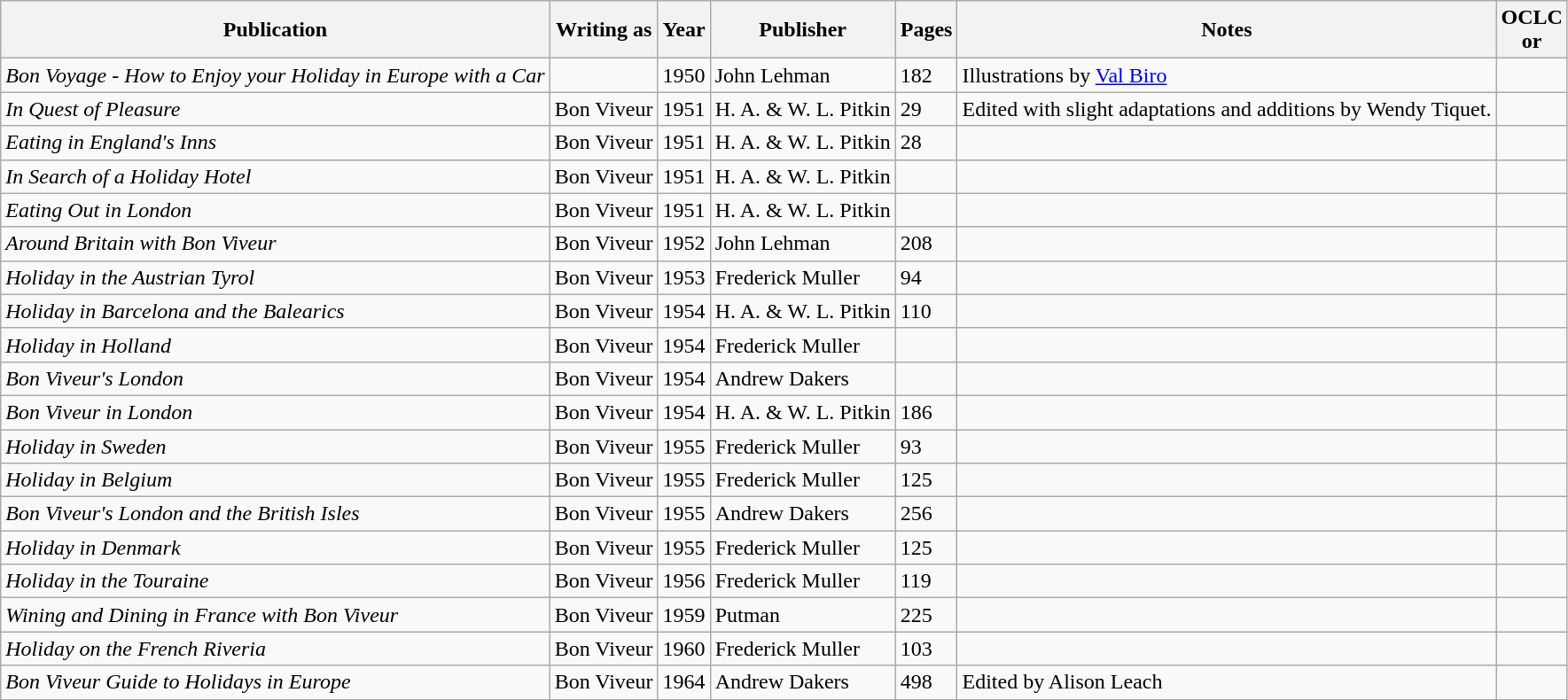<table class="wikitable plainrowheaders sortable" style="margin-right: 0;">
<tr>
<th scope="col">Publication</th>
<th scope="col">Writing as</th>
<th scope="col">Year</th>
<th scope="col">Publisher</th>
<th scope="col">Pages</th>
<th scope="col" class="unsortable">Notes</th>
<th scope="col" class="unsortable">OCLC<br>or </th>
</tr>
<tr>
<td><em>Bon Voyage - How to Enjoy your Holiday in Europe with a Car</em></td>
<td></td>
<td>1950</td>
<td>John Lehman</td>
<td>182</td>
<td>Illustrations by <a href='#'>Val Biro</a></td>
<td></td>
</tr>
<tr>
<td><em>In Quest of Pleasure</em></td>
<td>Bon Viveur</td>
<td>1951</td>
<td>H. A. & W. L. Pitkin</td>
<td>29</td>
<td>Edited with slight adaptations and additions by Wendy Tiquet.</td>
<td></td>
</tr>
<tr>
<td><em>Eating in England's Inns</em></td>
<td>Bon Viveur</td>
<td>1951</td>
<td>H. A. & W. L. Pitkin</td>
<td>28</td>
<td></td>
<td></td>
</tr>
<tr>
<td><em>In Search of a Holiday Hotel</em></td>
<td>Bon Viveur</td>
<td>1951</td>
<td>H. A. & W. L. Pitkin</td>
<td></td>
<td></td>
<td></td>
</tr>
<tr>
<td><em>Eating Out in London</em></td>
<td>Bon Viveur</td>
<td>1951</td>
<td>H. A. & W. L. Pitkin</td>
<td></td>
<td></td>
<td></td>
</tr>
<tr>
<td><em>Around Britain with Bon Viveur</em></td>
<td>Bon Viveur</td>
<td>1952</td>
<td>John Lehman</td>
<td>208</td>
<td></td>
<td></td>
</tr>
<tr>
<td><em>Holiday in the Austrian Tyrol</em></td>
<td>Bon Viveur</td>
<td>1953</td>
<td>Frederick Muller</td>
<td>94</td>
<td></td>
<td></td>
</tr>
<tr>
<td><em>Holiday in Barcelona and the Balearics</em></td>
<td>Bon Viveur</td>
<td>1954</td>
<td>H. A. & W. L. Pitkin</td>
<td>110</td>
<td></td>
<td></td>
</tr>
<tr>
<td><em>Holiday in Holland</em></td>
<td>Bon Viveur</td>
<td>1954</td>
<td>Frederick Muller</td>
<td></td>
<td></td>
<td></td>
</tr>
<tr>
<td><em>Bon Viveur's London</em></td>
<td>Bon Viveur</td>
<td>1954</td>
<td>Andrew Dakers</td>
<td></td>
<td></td>
<td></td>
</tr>
<tr>
<td><em>Bon Viveur in London</em></td>
<td>Bon Viveur</td>
<td>1954</td>
<td>H. A. & W. L. Pitkin</td>
<td>186</td>
<td></td>
<td></td>
</tr>
<tr>
<td><em>Holiday in Sweden</em></td>
<td>Bon Viveur</td>
<td>1955</td>
<td>Frederick Muller</td>
<td>93</td>
<td></td>
<td></td>
</tr>
<tr>
<td><em>Holiday in Belgium</em></td>
<td>Bon Viveur</td>
<td>1955</td>
<td>Frederick Muller</td>
<td>125</td>
<td></td>
<td></td>
</tr>
<tr>
<td><em>Bon Viveur's London and the British Isles</em></td>
<td>Bon Viveur</td>
<td>1955</td>
<td>Andrew Dakers</td>
<td>256</td>
<td></td>
<td></td>
</tr>
<tr>
<td><em>Holiday in Denmark</em></td>
<td>Bon Viveur</td>
<td>1955</td>
<td>Frederick Muller</td>
<td>125</td>
<td></td>
<td></td>
</tr>
<tr>
<td><em>Holiday in the Touraine</em></td>
<td>Bon Viveur</td>
<td>1956</td>
<td>Frederick Muller</td>
<td>119</td>
<td></td>
<td></td>
</tr>
<tr>
<td><em>Wining and Dining in France with Bon Viveur</em></td>
<td>Bon Viveur</td>
<td>1959</td>
<td>Putman</td>
<td>225</td>
<td></td>
<td></td>
</tr>
<tr>
<td><em>Holiday on the French Riveria</em></td>
<td>Bon Viveur</td>
<td>1960</td>
<td>Frederick Muller</td>
<td>103</td>
<td></td>
<td></td>
</tr>
<tr>
<td><em>Bon Viveur Guide to Holidays in Europe</em></td>
<td>Bon Viveur</td>
<td>1964</td>
<td>Andrew Dakers</td>
<td>498</td>
<td>Edited by Alison Leach</td>
<td></td>
</tr>
</table>
